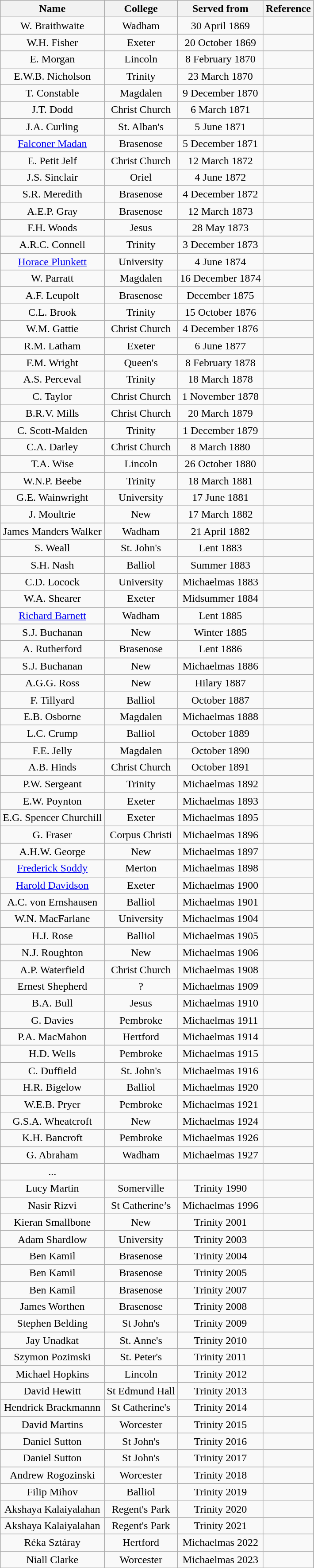<table class="wikitable sortable" style="text-align: center">
<tr>
<th>Name</th>
<th>College</th>
<th>Served from</th>
<th>Reference</th>
</tr>
<tr>
<td>W. Braithwaite</td>
<td>Wadham</td>
<td>30 April 1869</td>
<td></td>
</tr>
<tr>
<td>W.H. Fisher</td>
<td>Exeter</td>
<td>20 October 1869</td>
<td></td>
</tr>
<tr>
<td>E. Morgan</td>
<td>Lincoln</td>
<td>8 February 1870</td>
<td></td>
</tr>
<tr>
<td>E.W.B. Nicholson</td>
<td>Trinity</td>
<td>23 March 1870</td>
<td></td>
</tr>
<tr>
<td>T. Constable</td>
<td>Magdalen</td>
<td>9 December 1870</td>
<td></td>
</tr>
<tr>
<td>J.T. Dodd</td>
<td>Christ Church</td>
<td>6 March 1871</td>
<td></td>
</tr>
<tr>
<td>J.A. Curling</td>
<td>St. Alban's</td>
<td>5 June 1871</td>
<td></td>
</tr>
<tr>
<td><a href='#'>Falconer Madan</a></td>
<td>Brasenose</td>
<td>5 December 1871</td>
<td></td>
</tr>
<tr>
<td>E. Petit Jelf</td>
<td>Christ Church</td>
<td>12 March 1872</td>
<td></td>
</tr>
<tr>
<td>J.S. Sinclair</td>
<td>Oriel</td>
<td>4 June 1872</td>
<td></td>
</tr>
<tr>
<td>S.R. Meredith</td>
<td>Brasenose</td>
<td>4 December 1872</td>
<td></td>
</tr>
<tr>
<td>A.E.P. Gray</td>
<td>Brasenose</td>
<td>12 March 1873</td>
<td></td>
</tr>
<tr>
<td>F.H. Woods</td>
<td>Jesus</td>
<td>28 May 1873</td>
<td></td>
</tr>
<tr>
<td>A.R.C. Connell</td>
<td>Trinity</td>
<td>3 December 1873</td>
<td></td>
</tr>
<tr>
<td><a href='#'>Horace Plunkett</a></td>
<td>University</td>
<td>4 June 1874</td>
<td></td>
</tr>
<tr>
<td>W. Parratt</td>
<td>Magdalen</td>
<td>16 December 1874</td>
<td></td>
</tr>
<tr>
<td>A.F. Leupolt</td>
<td>Brasenose</td>
<td>December 1875</td>
<td></td>
</tr>
<tr>
<td>C.L. Brook</td>
<td>Trinity</td>
<td>15 October 1876</td>
<td></td>
</tr>
<tr>
<td>W.M. Gattie</td>
<td>Christ Church</td>
<td>4 December 1876</td>
<td></td>
</tr>
<tr>
<td>R.M. Latham</td>
<td>Exeter</td>
<td>6 June 1877</td>
<td></td>
</tr>
<tr>
<td>F.M. Wright</td>
<td>Queen's</td>
<td>8 February 1878</td>
<td></td>
</tr>
<tr>
<td>A.S. Perceval</td>
<td>Trinity</td>
<td>18 March 1878</td>
<td></td>
</tr>
<tr>
<td>C. Taylor</td>
<td>Christ Church</td>
<td>1 November 1878</td>
<td></td>
</tr>
<tr>
<td>B.R.V. Mills</td>
<td>Christ Church</td>
<td>20 March 1879</td>
<td></td>
</tr>
<tr>
<td>C. Scott-Malden</td>
<td>Trinity</td>
<td>1 December 1879</td>
<td></td>
</tr>
<tr>
<td>C.A. Darley</td>
<td>Christ Church</td>
<td>8 March 1880</td>
<td></td>
</tr>
<tr>
<td>T.A. Wise</td>
<td>Lincoln</td>
<td>26 October 1880</td>
<td></td>
</tr>
<tr>
<td>W.N.P. Beebe</td>
<td>Trinity</td>
<td>18 March 1881</td>
<td></td>
</tr>
<tr>
<td>G.E. Wainwright</td>
<td>University</td>
<td>17 June 1881</td>
<td></td>
</tr>
<tr>
<td>J. Moultrie</td>
<td>New</td>
<td>17 March 1882</td>
<td></td>
</tr>
<tr>
<td>James Manders Walker</td>
<td>Wadham</td>
<td>21 April 1882</td>
<td></td>
</tr>
<tr>
<td>S. Weall</td>
<td>St. John's</td>
<td>Lent 1883</td>
<td></td>
</tr>
<tr>
<td>S.H. Nash</td>
<td>Balliol</td>
<td>Summer 1883</td>
<td></td>
</tr>
<tr>
<td>C.D. Locock</td>
<td>University</td>
<td>Michaelmas 1883</td>
<td></td>
</tr>
<tr>
<td>W.A. Shearer</td>
<td>Exeter</td>
<td>Midsummer 1884</td>
<td></td>
</tr>
<tr>
<td><a href='#'>Richard Barnett</a></td>
<td>Wadham</td>
<td>Lent 1885</td>
<td></td>
</tr>
<tr>
<td>S.J. Buchanan</td>
<td>New</td>
<td>Winter 1885</td>
<td></td>
</tr>
<tr>
<td>A. Rutherford</td>
<td>Brasenose</td>
<td>Lent 1886</td>
<td></td>
</tr>
<tr>
<td>S.J. Buchanan</td>
<td>New</td>
<td>Michaelmas 1886</td>
<td></td>
</tr>
<tr>
<td>A.G.G. Ross</td>
<td>New</td>
<td>Hilary 1887</td>
<td></td>
</tr>
<tr>
<td>F. Tillyard</td>
<td>Balliol</td>
<td>October 1887</td>
<td></td>
</tr>
<tr>
<td>E.B. Osborne</td>
<td>Magdalen</td>
<td>Michaelmas 1888</td>
<td></td>
</tr>
<tr>
<td>L.C. Crump</td>
<td>Balliol</td>
<td>October 1889</td>
<td></td>
</tr>
<tr>
<td>F.E. Jelly</td>
<td>Magdalen</td>
<td>October 1890</td>
<td></td>
</tr>
<tr>
<td>A.B. Hinds</td>
<td>Christ Church</td>
<td>October 1891</td>
<td></td>
</tr>
<tr>
<td>P.W. Sergeant</td>
<td>Trinity</td>
<td>Michaelmas 1892</td>
<td></td>
</tr>
<tr>
<td>E.W. Poynton</td>
<td>Exeter</td>
<td>Michaelmas 1893</td>
<td></td>
</tr>
<tr>
<td>E.G. Spencer Churchill</td>
<td>Exeter</td>
<td>Michaelmas 1895</td>
<td></td>
</tr>
<tr>
<td>G. Fraser</td>
<td>Corpus Christi</td>
<td>Michaelmas 1896</td>
<td></td>
</tr>
<tr>
<td>A.H.W. George</td>
<td>New</td>
<td>Michaelmas 1897</td>
<td></td>
</tr>
<tr>
<td><a href='#'>Frederick Soddy</a></td>
<td>Merton</td>
<td>Michaelmas 1898</td>
<td></td>
</tr>
<tr>
<td><a href='#'>Harold Davidson</a></td>
<td>Exeter</td>
<td>Michaelmas 1900</td>
<td></td>
</tr>
<tr>
<td>A.C. von Ernshausen</td>
<td>Balliol</td>
<td>Michaelmas 1901</td>
<td></td>
</tr>
<tr>
<td>W.N. MacFarlane</td>
<td>University</td>
<td>Michaelmas 1904</td>
<td></td>
</tr>
<tr>
<td>H.J. Rose</td>
<td>Balliol</td>
<td>Michaelmas 1905</td>
<td></td>
</tr>
<tr>
<td>N.J. Roughton</td>
<td>New</td>
<td>Michaelmas 1906</td>
<td></td>
</tr>
<tr>
<td>A.P. Waterfield</td>
<td>Christ Church</td>
<td>Michaelmas 1908</td>
<td></td>
</tr>
<tr>
<td>Ernest Shepherd</td>
<td>?</td>
<td>Michaelmas 1909</td>
<td></td>
</tr>
<tr>
<td>B.A. Bull</td>
<td>Jesus</td>
<td>Michaelmas 1910</td>
<td></td>
</tr>
<tr>
<td>G. Davies</td>
<td>Pembroke</td>
<td>Michaelmas 1911</td>
<td></td>
</tr>
<tr>
<td>P.A. MacMahon</td>
<td>Hertford</td>
<td>Michaelmas 1914</td>
<td></td>
</tr>
<tr>
<td>H.D. Wells</td>
<td>Pembroke</td>
<td>Michaelmas 1915</td>
<td></td>
</tr>
<tr>
<td>C. Duffield</td>
<td>St. John's</td>
<td>Michaelmas 1916</td>
<td></td>
</tr>
<tr>
<td>H.R. Bigelow</td>
<td>Balliol</td>
<td>Michaelmas 1920</td>
<td></td>
</tr>
<tr>
<td>W.E.B. Pryer</td>
<td>Pembroke</td>
<td>Michaelmas 1921</td>
<td></td>
</tr>
<tr>
<td>G.S.A. Wheatcroft</td>
<td>New</td>
<td>Michaelmas 1924</td>
<td></td>
</tr>
<tr>
<td>K.H. Bancroft</td>
<td>Pembroke</td>
<td>Michaelmas 1926</td>
<td></td>
</tr>
<tr>
<td>G. Abraham</td>
<td>Wadham</td>
<td>Michaelmas 1927</td>
<td></td>
</tr>
<tr>
<td>...</td>
<td></td>
<td></td>
<td></td>
</tr>
<tr>
<td>Lucy Martin</td>
<td>Somerville</td>
<td>Trinity 1990</td>
<td></td>
</tr>
<tr>
<td>Nasir Rizvi</td>
<td>St Catherine’s</td>
<td>Michaelmas 1996</td>
<td></td>
</tr>
<tr>
<td>Kieran Smallbone</td>
<td>New</td>
<td>Trinity 2001</td>
<td></td>
</tr>
<tr>
<td>Adam Shardlow</td>
<td>University</td>
<td>Trinity 2003</td>
<td></td>
</tr>
<tr>
<td>Ben Kamil</td>
<td>Brasenose</td>
<td>Trinity 2004</td>
<td></td>
</tr>
<tr>
<td>Ben Kamil</td>
<td>Brasenose</td>
<td>Trinity 2005</td>
<td></td>
</tr>
<tr>
<td>Ben Kamil</td>
<td>Brasenose</td>
<td>Trinity 2007</td>
<td></td>
</tr>
<tr>
<td>James Worthen</td>
<td>Brasenose</td>
<td>Trinity 2008</td>
<td></td>
</tr>
<tr>
<td>Stephen Belding</td>
<td>St John's</td>
<td>Trinity 2009</td>
<td></td>
</tr>
<tr>
<td>Jay Unadkat</td>
<td>St. Anne's</td>
<td>Trinity 2010</td>
<td></td>
</tr>
<tr>
<td>Szymon Pozimski</td>
<td>St. Peter's</td>
<td>Trinity 2011</td>
<td></td>
</tr>
<tr>
<td>Michael Hopkins</td>
<td>Lincoln</td>
<td>Trinity 2012</td>
<td></td>
</tr>
<tr>
<td>David Hewitt</td>
<td>St Edmund Hall</td>
<td>Trinity 2013</td>
<td></td>
</tr>
<tr>
<td>Hendrick Brackmannn</td>
<td>St Catherine's</td>
<td>Trinity 2014</td>
<td></td>
</tr>
<tr>
<td>David Martins</td>
<td>Worcester</td>
<td>Trinity 2015</td>
<td></td>
</tr>
<tr>
<td>Daniel Sutton</td>
<td>St John's</td>
<td>Trinity 2016</td>
<td></td>
</tr>
<tr>
<td>Daniel Sutton</td>
<td>St John's</td>
<td>Trinity 2017</td>
<td></td>
</tr>
<tr>
<td>Andrew Rogozinski</td>
<td>Worcester</td>
<td>Trinity 2018</td>
<td></td>
</tr>
<tr>
<td>Filip Mihov</td>
<td>Balliol</td>
<td>Trinity 2019</td>
<td></td>
</tr>
<tr>
<td>Akshaya Kalaiyalahan</td>
<td>Regent's Park</td>
<td>Trinity 2020</td>
<td></td>
</tr>
<tr>
<td>Akshaya Kalaiyalahan</td>
<td>Regent's Park</td>
<td>Trinity 2021</td>
<td></td>
</tr>
<tr>
<td>Réka Sztáray</td>
<td>Hertford</td>
<td>Michaelmas 2022</td>
<td></td>
</tr>
<tr>
<td>Niall Clarke</td>
<td>Worcester</td>
<td>Michaelmas 2023</td>
</tr>
</table>
